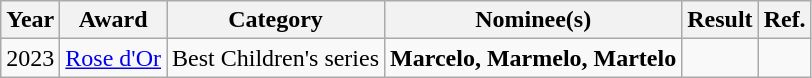<table class="wikitable sortable">
<tr>
<th>Year</th>
<th>Award</th>
<th>Category</th>
<th>Nominee(s)</th>
<th>Result</th>
<th>Ref.</th>
</tr>
<tr>
<td>2023</td>
<td><a href='#'>Rose d'Or</a></td>
<td>Best Children's series</td>
<td><strong>Marcelo, Marmelo, Martelo</strong></td>
<td></td>
<td></td>
</tr>
</table>
